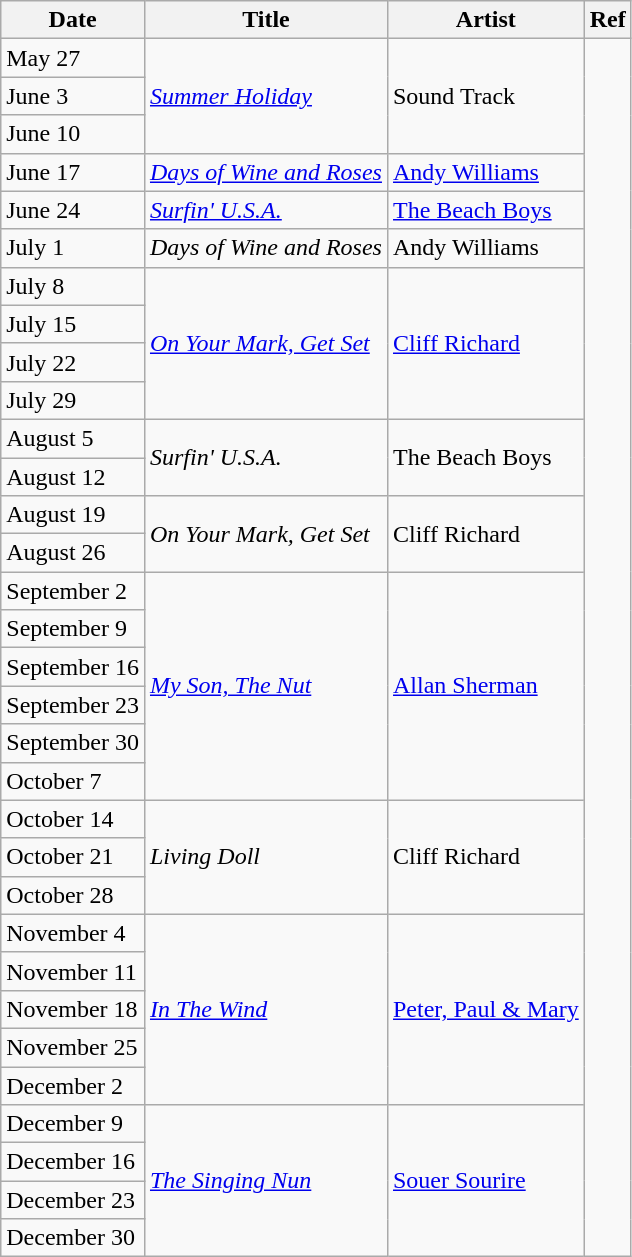<table class="wikitable sortable">
<tr>
<th>Date</th>
<th>Title</th>
<th>Artist</th>
<th>Ref</th>
</tr>
<tr>
<td>May 27</td>
<td rowspan="3"><em><a href='#'>Summer Holiday</a></em></td>
<td rowspan="3">Sound Track</td>
<td rowspan="32"></td>
</tr>
<tr>
<td>June 3</td>
</tr>
<tr>
<td>June 10</td>
</tr>
<tr>
<td>June 17</td>
<td><em><a href='#'>Days of Wine and Roses</a></em></td>
<td><a href='#'>Andy Williams</a></td>
</tr>
<tr>
<td>June 24</td>
<td><em><a href='#'>Surfin' U.S.A.</a></em></td>
<td><a href='#'>The Beach Boys</a></td>
</tr>
<tr>
<td>July 1</td>
<td><em>Days of Wine and Roses</em></td>
<td>Andy Williams</td>
</tr>
<tr>
<td>July 8</td>
<td rowspan="4"><em><a href='#'>On Your Mark, Get Set</a></em></td>
<td rowspan="4"><a href='#'>Cliff Richard</a></td>
</tr>
<tr>
<td>July 15</td>
</tr>
<tr>
<td>July 22</td>
</tr>
<tr>
<td>July 29</td>
</tr>
<tr>
<td>August 5</td>
<td rowspan="2"><em>Surfin' U.S.A.</em></td>
<td rowspan="2">The Beach Boys</td>
</tr>
<tr>
<td>August 12</td>
</tr>
<tr>
<td>August 19</td>
<td rowspan="2"><em>On Your Mark, Get Set</em></td>
<td rowspan="2">Cliff Richard</td>
</tr>
<tr>
<td>August 26</td>
</tr>
<tr>
<td>September 2</td>
<td rowspan="6"><em><a href='#'>My Son, The Nut</a></em></td>
<td rowspan="6"><a href='#'>Allan Sherman</a></td>
</tr>
<tr>
<td>September 9</td>
</tr>
<tr>
<td>September 16</td>
</tr>
<tr>
<td>September 23</td>
</tr>
<tr>
<td>September 30</td>
</tr>
<tr>
<td>October 7</td>
</tr>
<tr>
<td>October 14</td>
<td rowspan="3"><em>Living Doll</em></td>
<td rowspan="3">Cliff Richard</td>
</tr>
<tr>
<td>October 21</td>
</tr>
<tr>
<td>October 28</td>
</tr>
<tr>
<td>November 4</td>
<td rowspan="5"><em><a href='#'>In The Wind</a></em></td>
<td rowspan="5"><a href='#'>Peter, Paul & Mary</a></td>
</tr>
<tr>
<td>November 11</td>
</tr>
<tr>
<td>November 18</td>
</tr>
<tr>
<td>November 25</td>
</tr>
<tr>
<td>December 2</td>
</tr>
<tr>
<td>December 9</td>
<td rowspan="4"><em><a href='#'>The Singing Nun</a></em></td>
<td rowspan="4"><a href='#'>Souer Sourire</a></td>
</tr>
<tr>
<td>December 16</td>
</tr>
<tr>
<td>December 23</td>
</tr>
<tr>
<td>December 30</td>
</tr>
</table>
